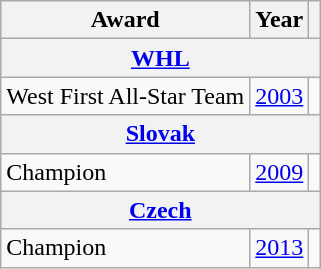<table class="wikitable">
<tr>
<th>Award</th>
<th>Year</th>
<th></th>
</tr>
<tr>
<th colspan="3"><a href='#'>WHL</a></th>
</tr>
<tr>
<td>West First All-Star Team</td>
<td><a href='#'>2003</a></td>
<td></td>
</tr>
<tr>
<th colspan="3"><a href='#'>Slovak</a></th>
</tr>
<tr>
<td>Champion</td>
<td><a href='#'>2009</a></td>
<td></td>
</tr>
<tr>
<th colspan="3"><a href='#'>Czech</a></th>
</tr>
<tr>
<td>Champion</td>
<td><a href='#'>2013</a></td>
<td></td>
</tr>
</table>
